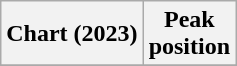<table class="wikitable sortable plainrowheaders" style="text-align:center">
<tr>
<th scope="col">Chart (2023)</th>
<th scope="col">Peak<br>position</th>
</tr>
<tr>
</tr>
</table>
